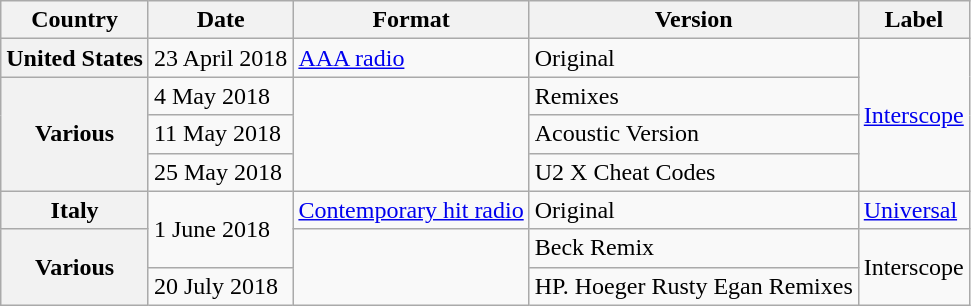<table class="wikitable plainrowheaders">
<tr>
<th scope="col">Country</th>
<th scope="col">Date</th>
<th scope="col">Format</th>
<th scope="col">Version</th>
<th scope="col">Label</th>
</tr>
<tr>
<th scope="row">United States</th>
<td>23 April 2018</td>
<td><a href='#'>AAA radio</a></td>
<td>Original</td>
<td rowspan="4"><a href='#'>Interscope</a></td>
</tr>
<tr>
<th scope="row" rowspan="3">Various</th>
<td>4 May 2018</td>
<td rowspan="3"></td>
<td>Remixes</td>
</tr>
<tr>
<td>11 May 2018</td>
<td>Acoustic Version</td>
</tr>
<tr>
<td>25 May 2018</td>
<td>U2 X Cheat Codes</td>
</tr>
<tr>
<th scope="row">Italy</th>
<td rowspan="2">1 June 2018</td>
<td><a href='#'>Contemporary hit radio</a></td>
<td>Original</td>
<td><a href='#'>Universal</a></td>
</tr>
<tr>
<th scope="row" rowspan="2">Various</th>
<td rowspan="2"></td>
<td>Beck Remix</td>
<td rowspan="2">Interscope</td>
</tr>
<tr>
<td>20 July 2018</td>
<td>HP. Hoeger Rusty Egan Remixes</td>
</tr>
</table>
